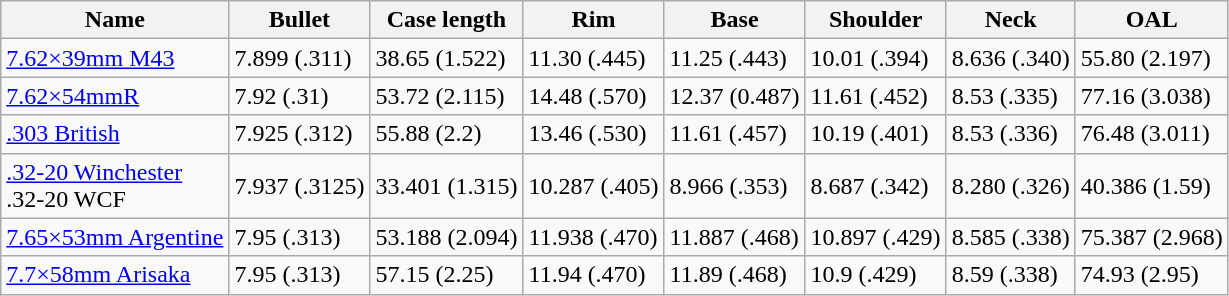<table class="wikitable sortable" style="text-align:left">
<tr>
<th>Name</th>
<th>Bullet</th>
<th>Case length</th>
<th>Rim</th>
<th>Base</th>
<th>Shoulder</th>
<th>Neck</th>
<th>OAL</th>
</tr>
<tr>
<td><a href='#'>7.62×39mm M43</a></td>
<td>7.899 (.311)</td>
<td>38.65 (1.522)</td>
<td>11.30 (.445)</td>
<td>11.25 (.443)</td>
<td>10.01 (.394)</td>
<td>8.636 (.340)</td>
<td>55.80 (2.197)</td>
</tr>
<tr>
<td><a href='#'>7.62×54mmR</a></td>
<td>7.92 (.31)</td>
<td>53.72 (2.115)</td>
<td>14.48 (.570)</td>
<td>12.37 (0.487)</td>
<td>11.61 (.452)</td>
<td>8.53 (.335)</td>
<td>77.16 (3.038)</td>
</tr>
<tr>
<td><a href='#'>.303 British</a></td>
<td>7.925 (.312)</td>
<td>55.88 (2.2)</td>
<td>13.46 (.530)</td>
<td>11.61 (.457)</td>
<td>10.19 (.401)</td>
<td>8.53 (.336)</td>
<td>76.48 (3.011)</td>
</tr>
<tr>
<td><a href='#'>.32-20 Winchester</a><br>.32-20 WCF</td>
<td>7.937 (.3125)</td>
<td>33.401 (1.315)</td>
<td>10.287 (.405)</td>
<td>8.966 (.353)</td>
<td>8.687 (.342)</td>
<td>8.280 (.326)</td>
<td>40.386 (1.59)</td>
</tr>
<tr>
<td><a href='#'>7.65×53mm Argentine</a></td>
<td>7.95 (.313)</td>
<td>53.188 (2.094)</td>
<td>11.938 (.470)</td>
<td>11.887 (.468)</td>
<td>10.897 (.429)</td>
<td>8.585 (.338)</td>
<td>75.387 (2.968)</td>
</tr>
<tr>
<td><a href='#'>7.7×58mm Arisaka</a></td>
<td>7.95 (.313)</td>
<td>57.15 (2.25)</td>
<td>11.94 (.470)</td>
<td>11.89 (.468)</td>
<td>10.9 (.429)</td>
<td>8.59 (.338)</td>
<td>74.93 (2.95)<br></td>
</tr>
</table>
